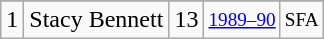<table class="wikitable">
<tr>
</tr>
<tr>
<td>1</td>
<td>Stacy Bennett</td>
<td>13</td>
<td style="font-size:80%;"><a href='#'>1989–90</a></td>
<td style="font-size:80%;">SFA</td>
</tr>
</table>
